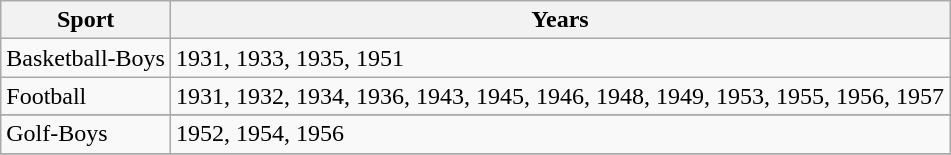<table class="wikitable">
<tr>
<th>Sport</th>
<th>Years</th>
</tr>
<tr>
<td>Basketball-Boys</td>
<td>1931, 1933, 1935, 1951</td>
</tr>
<tr>
<td>Football</td>
<td>1931, 1932, 1934, 1936, 1943, 1945, 1946, 1948, 1949, 1953, 1955, 1956, 1957</td>
</tr>
<tr>
</tr>
<tr>
<td>Golf-Boys</td>
<td>1952, 1954, 1956</td>
</tr>
<tr>
</tr>
</table>
